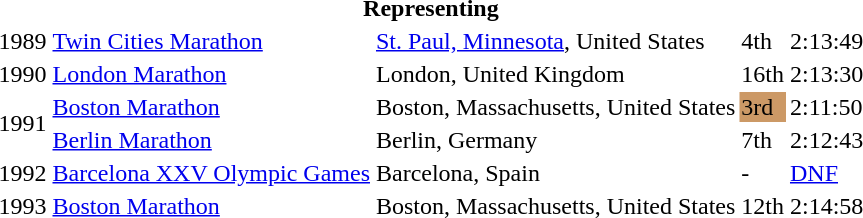<table>
<tr>
<th colspan="5">Representing </th>
</tr>
<tr>
<td>1989</td>
<td><a href='#'>Twin Cities Marathon</a></td>
<td><a href='#'>St. Paul, Minnesota</a>, United States</td>
<td>4th</td>
<td>2:13:49</td>
</tr>
<tr>
<td>1990</td>
<td><a href='#'>London Marathon</a></td>
<td>London, United Kingdom</td>
<td>16th</td>
<td>2:13:30</td>
</tr>
<tr>
<td rowspan=2>1991</td>
<td><a href='#'>Boston Marathon</a></td>
<td>Boston, Massachusetts, United States</td>
<td bgcolor="cc9966">3rd</td>
<td>2:11:50</td>
</tr>
<tr>
<td><a href='#'>Berlin Marathon</a></td>
<td>Berlin, Germany</td>
<td>7th</td>
<td>2:12:43</td>
</tr>
<tr>
<td>1992</td>
<td><a href='#'>Barcelona XXV Olympic Games</a></td>
<td>Barcelona, Spain</td>
<td>-</td>
<td><a href='#'>DNF</a></td>
</tr>
<tr>
<td>1993</td>
<td><a href='#'>Boston Marathon</a></td>
<td>Boston, Massachusetts, United States</td>
<td>12th</td>
<td>2:14:58</td>
</tr>
</table>
